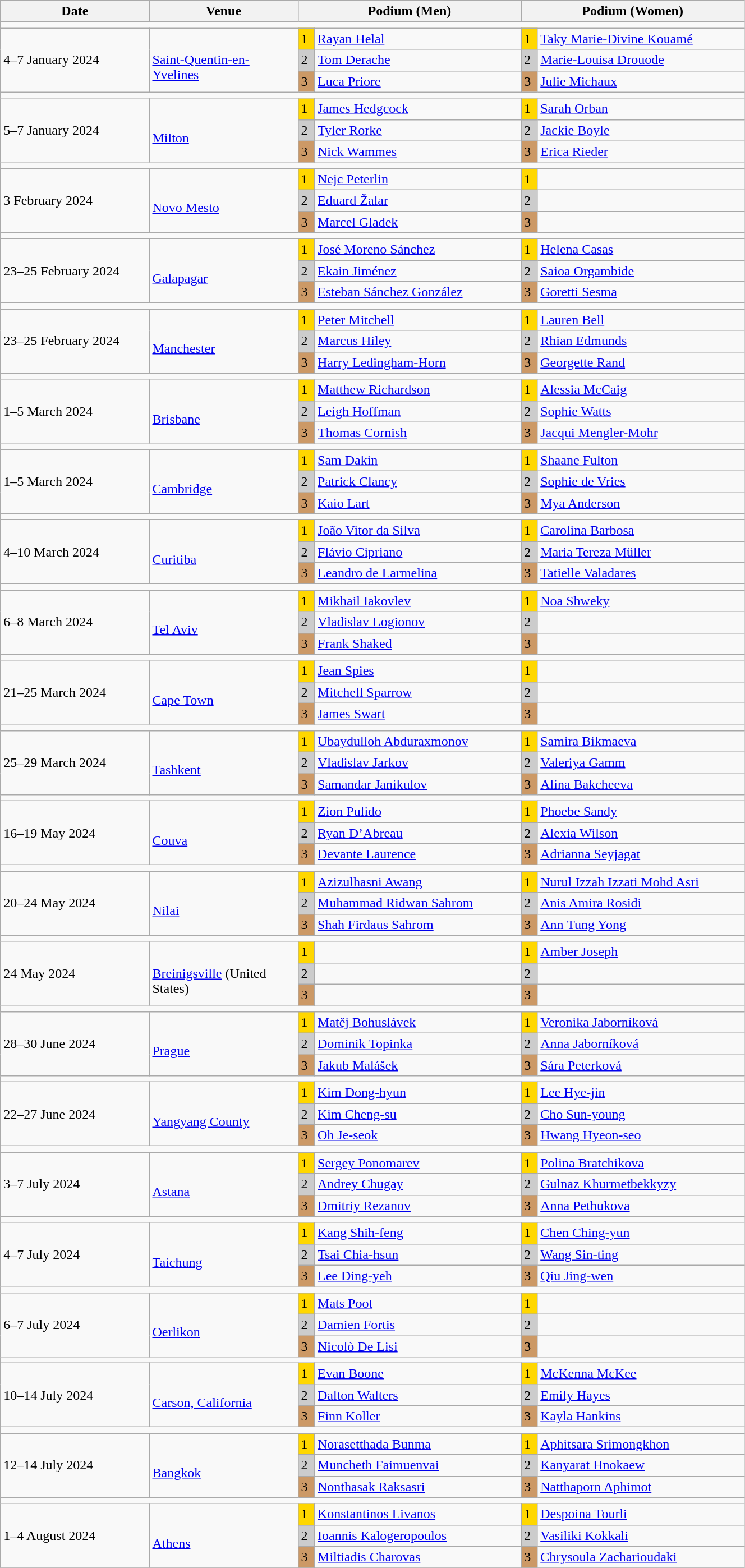<table class="wikitable" width=70%>
<tr>
<th>Date</th>
<th width=20%>Venue</th>
<th colspan=2 width=30%>Podium (Men)</th>
<th colspan=2 width=30%>Podium (Women)</th>
</tr>
<tr>
<td colspan=6></td>
</tr>
<tr>
<td rowspan=3>4–7 January 2024</td>
<td rowspan=3><br><a href='#'>Saint-Quentin-en-Yvelines</a></td>
<td bgcolor=FFD700>1</td>
<td><a href='#'>Rayan Helal</a></td>
<td bgcolor=FFD700>1</td>
<td><a href='#'>Taky Marie-Divine Kouamé</a></td>
</tr>
<tr>
<td bgcolor=CCCCCC>2</td>
<td><a href='#'>Tom Derache</a></td>
<td bgcolor=CCCCCC>2</td>
<td><a href='#'>Marie-Louisa Drouode</a></td>
</tr>
<tr>
<td bgcolor=CC9966>3</td>
<td><a href='#'>Luca Priore</a></td>
<td bgcolor=CC9966>3</td>
<td><a href='#'>Julie Michaux</a></td>
</tr>
<tr>
<td colspan=6></td>
</tr>
<tr>
<td rowspan=3>5–7 January 2024</td>
<td rowspan=3><br><a href='#'>Milton</a></td>
<td bgcolor=FFD700>1</td>
<td><a href='#'>James Hedgcock</a></td>
<td bgcolor=FFD700>1</td>
<td><a href='#'>Sarah Orban</a></td>
</tr>
<tr>
<td bgcolor=CCCCCC>2</td>
<td><a href='#'>Tyler Rorke</a></td>
<td bgcolor=CCCCCC>2</td>
<td><a href='#'>Jackie Boyle</a></td>
</tr>
<tr>
<td bgcolor=CC9966>3</td>
<td><a href='#'>Nick Wammes</a></td>
<td bgcolor=CC9966>3</td>
<td><a href='#'>Erica Rieder</a></td>
</tr>
<tr>
<td colspan=6></td>
</tr>
<tr>
<td rowspan=3>3 February 2024</td>
<td rowspan=3><br><a href='#'>Novo Mesto</a></td>
<td bgcolor=FFD700>1</td>
<td><a href='#'>Nejc Peterlin</a></td>
<td bgcolor=FFD700>1</td>
<td></td>
</tr>
<tr>
<td bgcolor=CCCCCC>2</td>
<td><a href='#'>Eduard Žalar</a></td>
<td bgcolor=CCCCCC>2</td>
<td></td>
</tr>
<tr>
<td bgcolor=CC9966>3</td>
<td><a href='#'>Marcel Gladek</a></td>
<td bgcolor=CC9966>3</td>
<td></td>
</tr>
<tr>
<td colspan=6></td>
</tr>
<tr>
<td rowspan=3>23–25 February 2024</td>
<td rowspan=3><br><a href='#'>Galapagar</a></td>
<td bgcolor=FFD700>1</td>
<td><a href='#'>José Moreno Sánchez</a></td>
<td bgcolor=FFD700>1</td>
<td><a href='#'>Helena Casas</a></td>
</tr>
<tr>
<td bgcolor=CCCCCC>2</td>
<td><a href='#'>Ekain Jiménez</a></td>
<td bgcolor=CCCCCC>2</td>
<td><a href='#'>Saioa Orgambide</a></td>
</tr>
<tr>
<td bgcolor=CC9966>3</td>
<td><a href='#'>Esteban Sánchez González</a></td>
<td bgcolor=CC9966>3</td>
<td><a href='#'>Goretti Sesma</a></td>
</tr>
<tr>
<td colspan=6></td>
</tr>
<tr>
<td rowspan=3>23–25 February 2024</td>
<td rowspan=3><br><a href='#'>Manchester</a></td>
<td bgcolor=FFD700>1</td>
<td><a href='#'>Peter Mitchell</a></td>
<td bgcolor=FFD700>1</td>
<td><a href='#'>Lauren Bell</a></td>
</tr>
<tr>
<td bgcolor=CCCCCC>2</td>
<td><a href='#'>Marcus Hiley</a></td>
<td bgcolor=CCCCCC>2</td>
<td><a href='#'>Rhian Edmunds</a></td>
</tr>
<tr>
<td bgcolor=CC9966>3</td>
<td><a href='#'>Harry Ledingham-Horn</a></td>
<td bgcolor=CC9966>3</td>
<td><a href='#'>Georgette Rand</a></td>
</tr>
<tr>
<td colspan=6></td>
</tr>
<tr>
<td rowspan=3>1–5 March 2024</td>
<td rowspan=3><br><a href='#'>Brisbane</a></td>
<td bgcolor=FFD700>1</td>
<td><a href='#'>Matthew Richardson</a></td>
<td bgcolor=FFD700>1</td>
<td><a href='#'>Alessia McCaig</a></td>
</tr>
<tr>
<td bgcolor=CCCCCC>2</td>
<td><a href='#'>Leigh Hoffman</a></td>
<td bgcolor=CCCCCC>2</td>
<td><a href='#'>Sophie Watts</a></td>
</tr>
<tr>
<td bgcolor=CC9966>3</td>
<td><a href='#'>Thomas Cornish</a></td>
<td bgcolor=CC9966>3</td>
<td><a href='#'>Jacqui Mengler-Mohr</a></td>
</tr>
<tr>
<td colspan=6></td>
</tr>
<tr>
<td rowspan=3>1–5 March 2024</td>
<td rowspan=3><br><a href='#'>Cambridge</a></td>
<td bgcolor=FFD700>1</td>
<td><a href='#'>Sam Dakin</a></td>
<td bgcolor=FFD700>1</td>
<td><a href='#'>Shaane Fulton</a></td>
</tr>
<tr>
<td bgcolor=CCCCCC>2</td>
<td><a href='#'>Patrick Clancy</a></td>
<td bgcolor=CCCCCC>2</td>
<td><a href='#'>Sophie de Vries</a></td>
</tr>
<tr>
<td bgcolor=CC9966>3</td>
<td><a href='#'>Kaio Lart</a></td>
<td bgcolor=CC9966>3</td>
<td><a href='#'>Mya Anderson</a></td>
</tr>
<tr>
<td colspan=6></td>
</tr>
<tr>
<td rowspan=3>4–10 March 2024</td>
<td rowspan=3><br><a href='#'>Curitiba</a></td>
<td bgcolor=FFD700>1</td>
<td><a href='#'>João Vitor da Silva</a></td>
<td bgcolor=FFD700>1</td>
<td><a href='#'>Carolina Barbosa</a></td>
</tr>
<tr>
<td bgcolor=CCCCCC>2</td>
<td><a href='#'>Flávio Cipriano</a></td>
<td bgcolor=CCCCCC>2</td>
<td><a href='#'>Maria Tereza Müller</a></td>
</tr>
<tr>
<td bgcolor=CC9966>3</td>
<td><a href='#'>Leandro de Larmelina</a></td>
<td bgcolor=CC9966>3</td>
<td><a href='#'>Tatielle Valadares</a></td>
</tr>
<tr>
<td colspan=6></td>
</tr>
<tr>
<td rowspan=3>6–8 March 2024</td>
<td rowspan=3><br><a href='#'>Tel Aviv</a></td>
<td bgcolor=FFD700>1</td>
<td><a href='#'>Mikhail Iakovlev</a></td>
<td bgcolor=FFD700>1</td>
<td><a href='#'>Noa Shweky</a></td>
</tr>
<tr>
<td bgcolor=CCCCCC>2</td>
<td><a href='#'>Vladislav Logionov</a></td>
<td bgcolor=CCCCCC>2</td>
<td></td>
</tr>
<tr>
<td bgcolor=CC9966>3</td>
<td><a href='#'>Frank Shaked</a></td>
<td bgcolor=CC9966>3</td>
<td></td>
</tr>
<tr>
<td colspan=6></td>
</tr>
<tr>
<td rowspan=3>21–25 March 2024</td>
<td rowspan=3><br><a href='#'>Cape Town</a></td>
<td bgcolor=FFD700>1</td>
<td><a href='#'>Jean Spies</a></td>
<td bgcolor=FFD700>1</td>
<td></td>
</tr>
<tr>
<td bgcolor=CCCCCC>2</td>
<td><a href='#'>Mitchell Sparrow</a></td>
<td bgcolor=CCCCCC>2</td>
<td></td>
</tr>
<tr>
<td bgcolor=CC9966>3</td>
<td><a href='#'>James Swart</a></td>
<td bgcolor=CC9966>3</td>
<td></td>
</tr>
<tr>
<td colspan=6></td>
</tr>
<tr>
<td rowspan=3>25–29 March 2024</td>
<td rowspan=3><br><a href='#'>Tashkent</a></td>
<td bgcolor=FFD700>1</td>
<td><a href='#'>Ubaydulloh Abduraxmonov</a></td>
<td bgcolor=FFD700>1</td>
<td><a href='#'>Samira Bikmaeva</a></td>
</tr>
<tr>
<td bgcolor=CCCCCC>2</td>
<td><a href='#'>Vladislav Jarkov</a></td>
<td bgcolor=CCCCCC>2</td>
<td><a href='#'>Valeriya Gamm</a></td>
</tr>
<tr>
<td bgcolor=CC9966>3</td>
<td><a href='#'>Samandar Janikulov</a></td>
<td bgcolor=CC9966>3</td>
<td><a href='#'>Alina Bakcheeva</a></td>
</tr>
<tr>
<td colspan=6></td>
</tr>
<tr>
<td rowspan=3>16–19 May 2024</td>
<td rowspan=3><br><a href='#'>Couva</a></td>
<td bgcolor=FFD700>1</td>
<td><a href='#'>Zion Pulido</a></td>
<td bgcolor=FFD700>1</td>
<td><a href='#'>Phoebe Sandy</a></td>
</tr>
<tr>
<td bgcolor=CCCCCC>2</td>
<td><a href='#'>Ryan D’Abreau</a></td>
<td bgcolor=CCCCCC>2</td>
<td><a href='#'>Alexia Wilson</a></td>
</tr>
<tr>
<td bgcolor=CC9966>3</td>
<td><a href='#'>Devante Laurence</a></td>
<td bgcolor=CC9966>3</td>
<td><a href='#'>Adrianna Seyjagat</a></td>
</tr>
<tr>
<td colspan=6></td>
</tr>
<tr>
<td rowspan=3>20–24 May 2024</td>
<td rowspan=3><br><a href='#'>Nilai</a></td>
<td bgcolor=FFD700>1</td>
<td><a href='#'>Azizulhasni Awang</a></td>
<td bgcolor=FFD700>1</td>
<td><a href='#'>Nurul Izzah Izzati Mohd Asri</a></td>
</tr>
<tr>
<td bgcolor=CCCCCC>2</td>
<td><a href='#'>Muhammad Ridwan Sahrom</a></td>
<td bgcolor=CCCCCC>2</td>
<td><a href='#'>Anis Amira Rosidi</a></td>
</tr>
<tr>
<td bgcolor=CC9966>3</td>
<td><a href='#'>Shah Firdaus Sahrom</a></td>
<td bgcolor=CC9966>3</td>
<td><a href='#'>Ann Tung Yong</a></td>
</tr>
<tr>
<td colspan=6></td>
</tr>
<tr>
<td rowspan=3>24 May 2024</td>
<td rowspan=3><br><a href='#'>Breinigsville</a> (United States)</td>
<td bgcolor=FFD700>1</td>
<td></td>
<td bgcolor=FFD700>1</td>
<td><a href='#'>Amber Joseph</a></td>
</tr>
<tr>
<td bgcolor=CCCCCC>2</td>
<td></td>
<td bgcolor=CCCCCC>2</td>
<td></td>
</tr>
<tr>
<td bgcolor=CC9966>3</td>
<td></td>
<td bgcolor=CC9966>3</td>
<td></td>
</tr>
<tr>
<td colspan=6></td>
</tr>
<tr>
<td rowspan=3>28–30 June 2024</td>
<td rowspan=3><br><a href='#'>Prague</a></td>
<td bgcolor=FFD700>1</td>
<td><a href='#'>Matěj Bohuslávek</a></td>
<td bgcolor=FFD700>1</td>
<td><a href='#'>Veronika Jaborníková</a></td>
</tr>
<tr>
<td bgcolor=CCCCCC>2</td>
<td><a href='#'>Dominik Topinka</a></td>
<td bgcolor=CCCCCC>2</td>
<td><a href='#'>Anna Jaborníková</a></td>
</tr>
<tr>
<td bgcolor=CC9966>3</td>
<td><a href='#'>Jakub Malášek</a></td>
<td bgcolor=CC9966>3</td>
<td><a href='#'>Sára Peterková</a></td>
</tr>
<tr>
<td colspan=6></td>
</tr>
<tr>
<td rowspan=3>22–27 June 2024</td>
<td rowspan=3><br><a href='#'>Yangyang County</a></td>
<td bgcolor=FFD700>1</td>
<td><a href='#'>Kim Dong-hyun</a></td>
<td bgcolor=FFD700>1</td>
<td><a href='#'>Lee Hye-jin</a></td>
</tr>
<tr>
<td bgcolor=CCCCCC>2</td>
<td><a href='#'>Kim Cheng-su</a></td>
<td bgcolor=CCCCCC>2</td>
<td><a href='#'>Cho Sun-young</a></td>
</tr>
<tr>
<td bgcolor=CC9966>3</td>
<td><a href='#'>Oh Je-seok</a></td>
<td bgcolor=CC9966>3</td>
<td><a href='#'>Hwang Hyeon-seo</a></td>
</tr>
<tr>
<td colspan=6></td>
</tr>
<tr>
<td rowspan=3>3–7 July 2024</td>
<td rowspan=3><br><a href='#'>Astana</a></td>
<td bgcolor=FFD700>1</td>
<td><a href='#'>Sergey Ponomarev</a></td>
<td bgcolor=FFD700>1</td>
<td><a href='#'>Polina Bratchikova</a></td>
</tr>
<tr>
<td bgcolor=CCCCCC>2</td>
<td><a href='#'>Andrey Chugay</a></td>
<td bgcolor=CCCCCC>2</td>
<td><a href='#'>Gulnaz Khurmetbekkyzy</a></td>
</tr>
<tr>
<td bgcolor=CC9966>3</td>
<td><a href='#'>Dmitriy Rezanov</a></td>
<td bgcolor=CC9966>3</td>
<td><a href='#'>Anna Pethukova</a></td>
</tr>
<tr>
<td colspan=6></td>
</tr>
<tr>
<td rowspan=3>4–7 July 2024</td>
<td rowspan=3><br><a href='#'>Taichung</a></td>
<td bgcolor=FFD700>1</td>
<td><a href='#'>Kang Shih-feng</a></td>
<td bgcolor=FFD700>1</td>
<td><a href='#'>Chen Ching-yun</a></td>
</tr>
<tr>
<td bgcolor=CCCCCC>2</td>
<td><a href='#'>Tsai Chia-hsun</a></td>
<td bgcolor=CCCCCC>2</td>
<td><a href='#'>Wang Sin-ting</a></td>
</tr>
<tr>
<td bgcolor=CC9966>3</td>
<td><a href='#'>Lee Ding-yeh</a></td>
<td bgcolor=CC9966>3</td>
<td><a href='#'>Qiu Jing-wen</a></td>
</tr>
<tr>
<td colspan=6></td>
</tr>
<tr>
<td rowspan=3>6–7 July 2024</td>
<td rowspan=3><br><a href='#'>Oerlikon</a></td>
<td bgcolor=FFD700>1</td>
<td><a href='#'>Mats Poot</a></td>
<td bgcolor=FFD700>1</td>
<td></td>
</tr>
<tr>
<td bgcolor=CCCCCC>2</td>
<td><a href='#'>Damien Fortis</a></td>
<td bgcolor=CCCCCC>2</td>
<td></td>
</tr>
<tr>
<td bgcolor=CC9966>3</td>
<td><a href='#'>Nicolò De Lisi</a></td>
<td bgcolor=CC9966>3</td>
<td></td>
</tr>
<tr>
<td colspan=6></td>
</tr>
<tr>
<td rowspan=3>10–14 July 2024</td>
<td rowspan=3><br><a href='#'>Carson, California</a></td>
<td bgcolor=FFD700>1</td>
<td><a href='#'>Evan Boone</a></td>
<td bgcolor=FFD700>1</td>
<td><a href='#'>McKenna McKee</a></td>
</tr>
<tr>
<td bgcolor=CCCCCC>2</td>
<td><a href='#'>Dalton Walters</a></td>
<td bgcolor=CCCCCC>2</td>
<td><a href='#'>Emily Hayes</a></td>
</tr>
<tr>
<td bgcolor=CC9966>3</td>
<td><a href='#'>Finn Koller</a></td>
<td bgcolor=CC9966>3</td>
<td><a href='#'>Kayla Hankins</a></td>
</tr>
<tr>
<td colspan=6></td>
</tr>
<tr>
<td rowspan=3>12–14 July 2024</td>
<td rowspan=3><br><a href='#'>Bangkok</a></td>
<td bgcolor=FFD700>1</td>
<td><a href='#'>Norasetthada Bunma</a></td>
<td bgcolor=FFD700>1</td>
<td><a href='#'>Aphitsara Srimongkhon</a></td>
</tr>
<tr>
<td bgcolor=CCCCCC>2</td>
<td><a href='#'>Muncheth Faimuenvai</a></td>
<td bgcolor=CCCCCC>2</td>
<td><a href='#'>Kanyarat Hnokaew</a></td>
</tr>
<tr>
<td bgcolor=CC9966>3</td>
<td><a href='#'>Nonthasak Raksasri</a></td>
<td bgcolor=CC9966>3</td>
<td><a href='#'>Natthaporn Aphimot</a></td>
</tr>
<tr>
<td colspan=6></td>
</tr>
<tr>
<td rowspan=3>1–4 August 2024</td>
<td rowspan=3><br><a href='#'>Athens</a></td>
<td bgcolor=FFD700>1</td>
<td><a href='#'>Konstantinos Livanos</a></td>
<td bgcolor=FFD700>1</td>
<td><a href='#'>Despoina Tourli</a></td>
</tr>
<tr>
<td bgcolor=CCCCCC>2</td>
<td><a href='#'>Ioannis Kalogeropoulos</a></td>
<td bgcolor=CCCCCC>2</td>
<td><a href='#'>Vasiliki Kokkali</a></td>
</tr>
<tr>
<td bgcolor=CC9966>3</td>
<td><a href='#'>Miltiadis Charovas</a></td>
<td bgcolor=CC9966>3</td>
<td><a href='#'>Chrysoula Zacharioudaki</a></td>
</tr>
<tr>
</tr>
</table>
